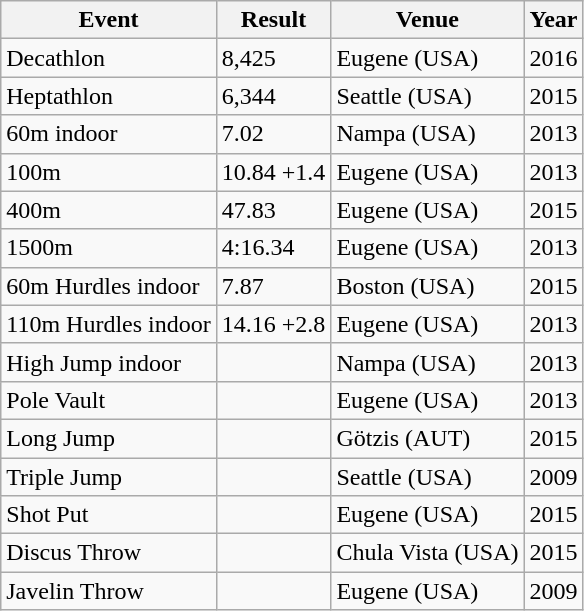<table class="wikitable sortable">
<tr>
<th>Event</th>
<th>Result</th>
<th>Venue</th>
<th>Year</th>
</tr>
<tr>
<td>Decathlon</td>
<td>8,425</td>
<td>Eugene (USA)</td>
<td>2016</td>
</tr>
<tr>
<td>Heptathlon</td>
<td>6,344</td>
<td>Seattle (USA)</td>
<td>2015</td>
</tr>
<tr>
<td>60m indoor</td>
<td>7.02</td>
<td>Nampa (USA)</td>
<td>2013</td>
</tr>
<tr>
<td>100m</td>
<td>10.84	+1.4</td>
<td>Eugene (USA)</td>
<td>2013</td>
</tr>
<tr>
<td>400m</td>
<td>47.83</td>
<td>Eugene (USA)</td>
<td>2015</td>
</tr>
<tr>
<td>1500m</td>
<td>4:16.34</td>
<td>Eugene (USA)</td>
<td>2013</td>
</tr>
<tr>
<td>60m Hurdles indoor</td>
<td>7.87</td>
<td>Boston (USA)</td>
<td>2015</td>
</tr>
<tr>
<td>110m Hurdles indoor</td>
<td>14.16	+2.8</td>
<td>Eugene (USA)</td>
<td>2013</td>
</tr>
<tr>
<td>High Jump  indoor</td>
<td></td>
<td>Nampa (USA)</td>
<td>2013</td>
</tr>
<tr>
<td>Pole Vault</td>
<td></td>
<td>Eugene (USA)</td>
<td>2013</td>
</tr>
<tr>
<td>Long Jump</td>
<td></td>
<td>Götzis (AUT)</td>
<td>2015</td>
</tr>
<tr>
<td>Triple Jump</td>
<td></td>
<td>Seattle (USA)</td>
<td>2009</td>
</tr>
<tr>
<td>Shot Put</td>
<td></td>
<td>Eugene (USA)</td>
<td>2015</td>
</tr>
<tr>
<td>Discus Throw</td>
<td></td>
<td>Chula Vista (USA)</td>
<td>2015</td>
</tr>
<tr>
<td>Javelin Throw</td>
<td></td>
<td>Eugene (USA)</td>
<td>2009</td>
</tr>
</table>
